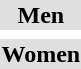<table>
<tr style="background:#dfdfdf;">
<td colspan="7" style="text-align:center;"><strong>Men</strong></td>
</tr>
<tr>
<th scope=row style="text-align:left"></th>
<td></td>
<td></td>
<td></td>
</tr>
<tr style="background:#dfdfdf;">
<td colspan="7" style="text-align:center;"><strong>Women</strong></td>
</tr>
<tr>
<th scope=row style="text-align:left"></th>
<td></td>
<td></td>
<td></td>
</tr>
</table>
